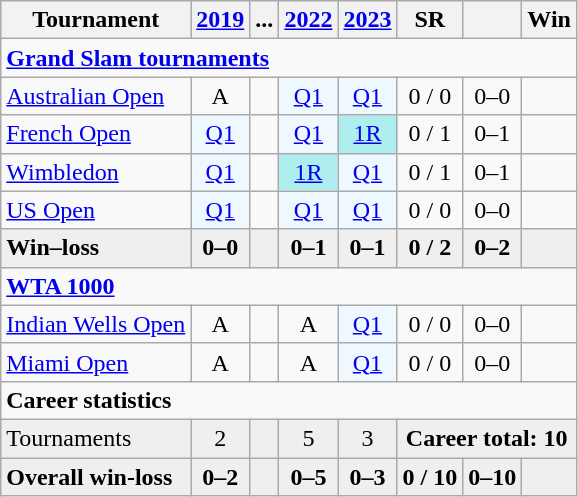<table class="wikitable" style="text-align:center">
<tr>
<th>Tournament</th>
<th><a href='#'>2019</a></th>
<th>...</th>
<th><a href='#'>2022</a></th>
<th><a href='#'>2023</a></th>
<th>SR</th>
<th></th>
<th>Win</th>
</tr>
<tr>
<td colspan="8" align="left"><a href='#'><strong>Grand Slam tournaments</strong></a></td>
</tr>
<tr>
<td align="left"><a href='#'>Australian Open</a></td>
<td>A</td>
<td></td>
<td bgcolor="f0f8ff"><a href='#'>Q1</a></td>
<td bgcolor="f0f8ff"><a href='#'>Q1</a></td>
<td>0 / 0</td>
<td>0–0</td>
<td></td>
</tr>
<tr>
<td align="left"><a href='#'>French Open</a></td>
<td bgcolor="f0f8ff"><a href='#'>Q1</a></td>
<td></td>
<td bgcolor="#f0f8ff"><a href='#'>Q1</a></td>
<td bgcolor="#afeeee"><a href='#'>1R</a></td>
<td>0 / 1</td>
<td>0–1</td>
<td></td>
</tr>
<tr>
<td align="left"><a href='#'>Wimbledon</a></td>
<td bgcolor="f0f8ff"><a href='#'>Q1</a></td>
<td></td>
<td bgcolor=afeeee><a href='#'>1R</a></td>
<td bgcolor=f0f8ff><a href='#'>Q1</a></td>
<td>0 / 1</td>
<td>0–1</td>
<td></td>
</tr>
<tr>
<td align="left"><a href='#'>US Open</a></td>
<td bgcolor=f0f8ff><a href='#'>Q1</a></td>
<td></td>
<td bgcolor=f0f8ff><a href='#'>Q1</a></td>
<td bgcolor=f0f8ff><a href='#'>Q1</a></td>
<td>0 / 0</td>
<td>0–0</td>
<td></td>
</tr>
<tr style="background:#efefef;font-weight:bold">
<td align="left">Win–loss</td>
<td>0–0</td>
<td></td>
<td>0–1</td>
<td>0–1</td>
<td>0 / 2</td>
<td>0–2</td>
<td></td>
</tr>
<tr>
<td colspan="8" align="left"><strong><a href='#'>WTA 1000</a></strong></td>
</tr>
<tr>
<td align="left"><a href='#'>Indian Wells Open</a></td>
<td>A</td>
<td></td>
<td>A</td>
<td bgcolor=f0f8ff><a href='#'>Q1</a></td>
<td>0 / 0</td>
<td>0–0</td>
<td></td>
</tr>
<tr>
<td align="left"><a href='#'>Miami Open</a></td>
<td>A</td>
<td></td>
<td>A</td>
<td bgcolor=f0f8ff><a href='#'>Q1</a></td>
<td>0 / 0</td>
<td>0–0</td>
<td></td>
</tr>
<tr>
<td colspan="8" align=left><strong>Career statistics</strong></td>
</tr>
<tr bgcolor=efefef>
<td align=left>Tournaments</td>
<td>2</td>
<td></td>
<td>5</td>
<td>3</td>
<td colspan="3"><strong>Career total: 10</strong></td>
</tr>
<tr style=background:#efefef;font-weight:bold>
<td align=left>Overall win-loss</td>
<td>0–2</td>
<td></td>
<td>0–5</td>
<td>0–3</td>
<td>0 / 10</td>
<td>0–10</td>
<td></td>
</tr>
</table>
